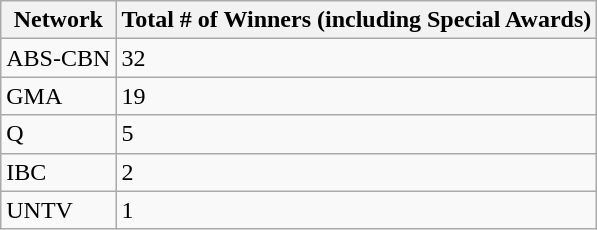<table class="wikitable sortable">
<tr>
<th>Network</th>
<th>Total # of Winners (including Special Awards)</th>
</tr>
<tr>
<td>ABS-CBN</td>
<td>32</td>
</tr>
<tr>
<td>GMA</td>
<td>19</td>
</tr>
<tr>
<td>Q</td>
<td>5</td>
</tr>
<tr>
<td>IBC</td>
<td>2</td>
</tr>
<tr>
<td>UNTV</td>
<td>1</td>
</tr>
</table>
